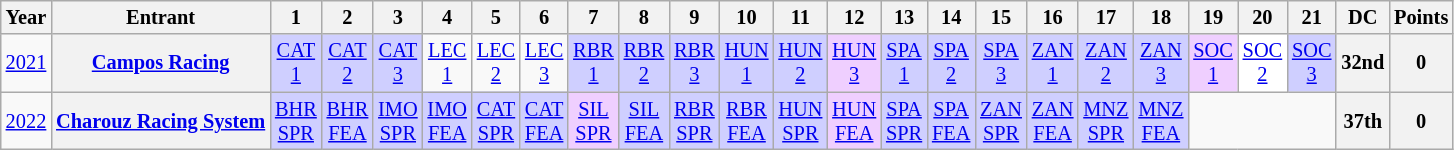<table class="wikitable" style="text-align:center; font-size:85%">
<tr>
<th>Year</th>
<th>Entrant</th>
<th>1</th>
<th>2</th>
<th>3</th>
<th>4</th>
<th>5</th>
<th>6</th>
<th>7</th>
<th>8</th>
<th>9</th>
<th>10</th>
<th>11</th>
<th>12</th>
<th>13</th>
<th>14</th>
<th>15</th>
<th>16</th>
<th>17</th>
<th>18</th>
<th>19</th>
<th>20</th>
<th>21</th>
<th>DC</th>
<th>Points</th>
</tr>
<tr>
<td><a href='#'>2021</a></td>
<th nowrap><a href='#'>Campos Racing</a></th>
<td style="background:#CFCFFF;"><a href='#'>CAT<br>1</a><br></td>
<td style="background:#CFCFFF;"><a href='#'>CAT<br>2</a><br></td>
<td style="background:#CFCFFF;"><a href='#'>CAT<br>3</a><br></td>
<td style="background:#;"><a href='#'>LEC<br>1</a></td>
<td style="background:#;"><a href='#'>LEC<br>2</a></td>
<td style="background:#;"><a href='#'>LEC<br>3</a></td>
<td style="background:#CFCFFF;"><a href='#'>RBR<br>1</a><br></td>
<td style="background:#CFCFFF;"><a href='#'>RBR<br>2</a><br></td>
<td style="background:#CFCFFF;"><a href='#'>RBR<br>3</a><br></td>
<td style="background:#CFCFFF;"><a href='#'>HUN<br>1</a><br></td>
<td style="background:#CFCFFF;"><a href='#'>HUN<br>2</a><br></td>
<td style="background:#EFCFFF;"><a href='#'>HUN<br>3</a><br></td>
<td style="background:#CFCFFF;"><a href='#'>SPA<br>1</a><br></td>
<td style="background:#CFCFFF;"><a href='#'>SPA<br>2</a><br></td>
<td style="background:#CFCFFF;"><a href='#'>SPA<br>3</a><br></td>
<td style="background:#CFCFFF;"><a href='#'>ZAN<br>1</a><br></td>
<td style="background:#CFCFFF;"><a href='#'>ZAN<br>2</a><br></td>
<td style="background:#CFCFFF;"><a href='#'>ZAN<br>3</a><br></td>
<td style="background:#EFCFFF;"><a href='#'>SOC<br>1</a><br></td>
<td style="background:#FFFFFF;"><a href='#'>SOC<br>2</a><br></td>
<td style="background:#CFCFFF;"><a href='#'>SOC<br>3</a><br></td>
<th>32nd</th>
<th>0</th>
</tr>
<tr>
<td><a href='#'>2022</a></td>
<th nowrap><a href='#'>Charouz Racing System</a></th>
<td style="background:#CFCFFF;"><a href='#'>BHR<br>SPR</a><br></td>
<td style="background:#CFCFFF;"><a href='#'>BHR<br>FEA</a><br></td>
<td style="background:#CFCFFF;"><a href='#'>IMO<br>SPR</a><br></td>
<td style="background:#CFCFFF;"><a href='#'>IMO<br>FEA</a><br></td>
<td style="background:#CFCFFF;"><a href='#'>CAT<br>SPR</a><br></td>
<td style="background:#CFCFFF;"><a href='#'>CAT<br>FEA</a><br></td>
<td style="background:#EFCFFF;"><a href='#'>SIL<br>SPR</a><br></td>
<td style="background:#CFCFFF;"><a href='#'>SIL<br>FEA</a><br></td>
<td style="background:#CFCFFF;"><a href='#'>RBR<br>SPR</a><br></td>
<td style="background:#CFCFFF;"><a href='#'>RBR<br>FEA</a><br></td>
<td style="background:#CFCFFF;"><a href='#'>HUN<br>SPR</a><br></td>
<td style="background:#EFCFFF;"><a href='#'>HUN<br>FEA</a><br></td>
<td style="background:#CFCFFF;"><a href='#'>SPA<br>SPR</a><br></td>
<td style="background:#CFCFFF;"><a href='#'>SPA<br>FEA</a><br></td>
<td style="background:#CFCFFF;"><a href='#'>ZAN<br>SPR</a><br></td>
<td style="background:#CFCFFF;"><a href='#'>ZAN<br>FEA</a><br></td>
<td style="background:#CFCFFF;"><a href='#'>MNZ<br>SPR</a><br></td>
<td style="background:#CFCFFF;"><a href='#'>MNZ<br>FEA</a><br></td>
<td colspan=3></td>
<th>37th</th>
<th>0</th>
</tr>
</table>
